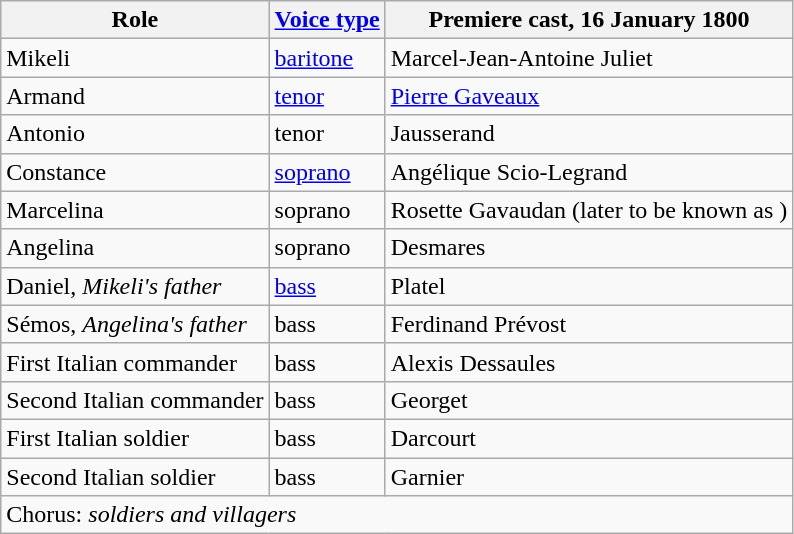<table class="wikitable">
<tr>
<th>Role</th>
<th><a href='#'>Voice type</a></th>
<th>Premiere cast, 16 January 1800</th>
</tr>
<tr>
<td>Mikeli</td>
<td><a href='#'>baritone</a></td>
<td>Marcel-Jean-Antoine Juliet</td>
</tr>
<tr>
<td>Armand</td>
<td><a href='#'>tenor</a></td>
<td><a href='#'>Pierre Gaveaux</a></td>
</tr>
<tr>
<td>Antonio</td>
<td>tenor</td>
<td>Jausserand</td>
</tr>
<tr>
<td>Constance</td>
<td><a href='#'>soprano</a></td>
<td>Angélique Scio-Legrand</td>
</tr>
<tr>
<td>Marcelina</td>
<td>soprano</td>
<td>Rosette Gavaudan (later to be known as )</td>
</tr>
<tr>
<td>Angelina</td>
<td>soprano</td>
<td>Desmares</td>
</tr>
<tr>
<td>Daniel, <em>Mikeli's father</em></td>
<td><a href='#'>bass</a></td>
<td>Platel</td>
</tr>
<tr>
<td>Sémos, <em>Angelina's father</em></td>
<td>bass</td>
<td>Ferdinand Prévost</td>
</tr>
<tr>
<td>First Italian commander</td>
<td>bass</td>
<td>Alexis Dessaules</td>
</tr>
<tr>
<td>Second Italian commander</td>
<td>bass</td>
<td>Georget</td>
</tr>
<tr>
<td>First Italian soldier</td>
<td>bass</td>
<td>Darcourt</td>
</tr>
<tr>
<td>Second Italian soldier</td>
<td>bass</td>
<td>Garnier</td>
</tr>
<tr>
<td colspan="3">Chorus: <em>soldiers and villagers</em></td>
</tr>
</table>
